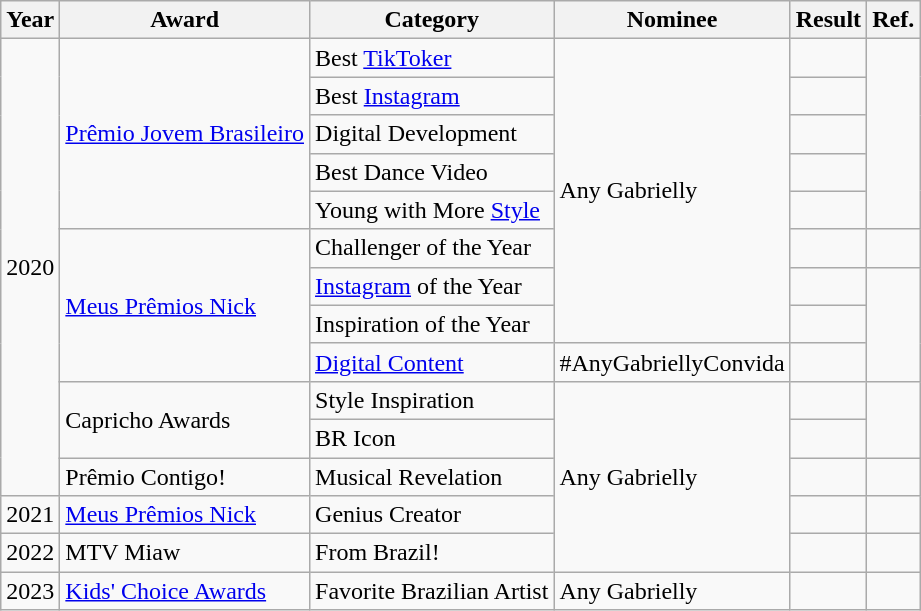<table class="wikitable">
<tr>
<th>Year</th>
<th>Award</th>
<th>Category</th>
<th>Nominee</th>
<th>Result</th>
<th>Ref.</th>
</tr>
<tr>
<td rowspan="12">2020</td>
<td rowspan="5"><a href='#'>Prêmio Jovem Brasileiro</a></td>
<td>Best <a href='#'>TikToker</a></td>
<td rowspan="8">Any Gabrielly</td>
<td></td>
<td rowspan="5"></td>
</tr>
<tr>
<td>Best <a href='#'>Instagram</a></td>
<td></td>
</tr>
<tr>
<td>Digital Development</td>
<td></td>
</tr>
<tr>
<td>Best Dance Video</td>
<td></td>
</tr>
<tr>
<td>Young with More <a href='#'>Style</a></td>
<td></td>
</tr>
<tr>
<td rowspan="4"><a href='#'>Meus Prêmios Nick</a></td>
<td>Challenger of the Year</td>
<td></td>
<td></td>
</tr>
<tr>
<td><a href='#'>Instagram</a> of the Year</td>
<td></td>
<td rowspan="3"></td>
</tr>
<tr>
<td>Inspiration of the Year</td>
<td></td>
</tr>
<tr>
<td><a href='#'>Digital Content</a></td>
<td>#AnyGabriellyConvida</td>
<td></td>
</tr>
<tr>
<td rowspan="2">Capricho Awards</td>
<td>Style Inspiration</td>
<td rowspan="5">Any Gabrielly</td>
<td></td>
<td rowspan="2"></td>
</tr>
<tr>
<td>BR Icon</td>
<td></td>
</tr>
<tr>
<td>Prêmio Contigo!</td>
<td>Musical Revelation</td>
<td></td>
<td></td>
</tr>
<tr>
<td>2021</td>
<td><a href='#'>Meus Prêmios Nick</a></td>
<td>Genius Creator</td>
<td></td>
<td></td>
</tr>
<tr>
<td>2022</td>
<td>MTV Miaw</td>
<td>From Brazil!</td>
<td></td>
<td></td>
</tr>
<tr>
<td>2023</td>
<td><a href='#'>Kids' Choice Awards</a></td>
<td>Favorite Brazilian Artist</td>
<td>Any Gabrielly</td>
<td></td>
<td></td>
</tr>
</table>
